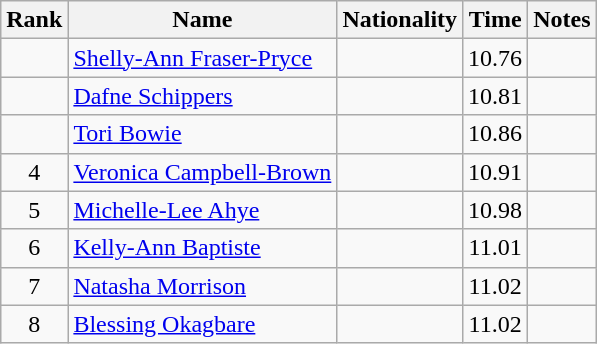<table class="wikitable sortable" style="text-align:center">
<tr>
<th>Rank</th>
<th>Name</th>
<th>Nationality</th>
<th>Time</th>
<th>Notes</th>
</tr>
<tr>
<td></td>
<td align=left><a href='#'>Shelly-Ann Fraser-Pryce</a></td>
<td align=left></td>
<td>10.76</td>
<td></td>
</tr>
<tr>
<td></td>
<td align=left><a href='#'>Dafne Schippers</a></td>
<td align=left></td>
<td>10.81</td>
<td></td>
</tr>
<tr>
<td></td>
<td align=left><a href='#'>Tori Bowie</a></td>
<td align=left></td>
<td>10.86</td>
<td></td>
</tr>
<tr>
<td>4</td>
<td align=left><a href='#'>Veronica Campbell-Brown</a></td>
<td align=left></td>
<td>10.91</td>
<td></td>
</tr>
<tr>
<td>5</td>
<td align=left><a href='#'>Michelle-Lee Ahye</a></td>
<td align=left></td>
<td>10.98</td>
<td></td>
</tr>
<tr>
<td>6</td>
<td align=left><a href='#'>Kelly-Ann Baptiste</a></td>
<td align=left></td>
<td>11.01</td>
<td></td>
</tr>
<tr>
<td>7</td>
<td align=left><a href='#'>Natasha Morrison</a></td>
<td align=left></td>
<td>11.02</td>
<td></td>
</tr>
<tr>
<td>8</td>
<td align=left><a href='#'>Blessing Okagbare</a></td>
<td align=left></td>
<td>11.02</td>
<td></td>
</tr>
</table>
